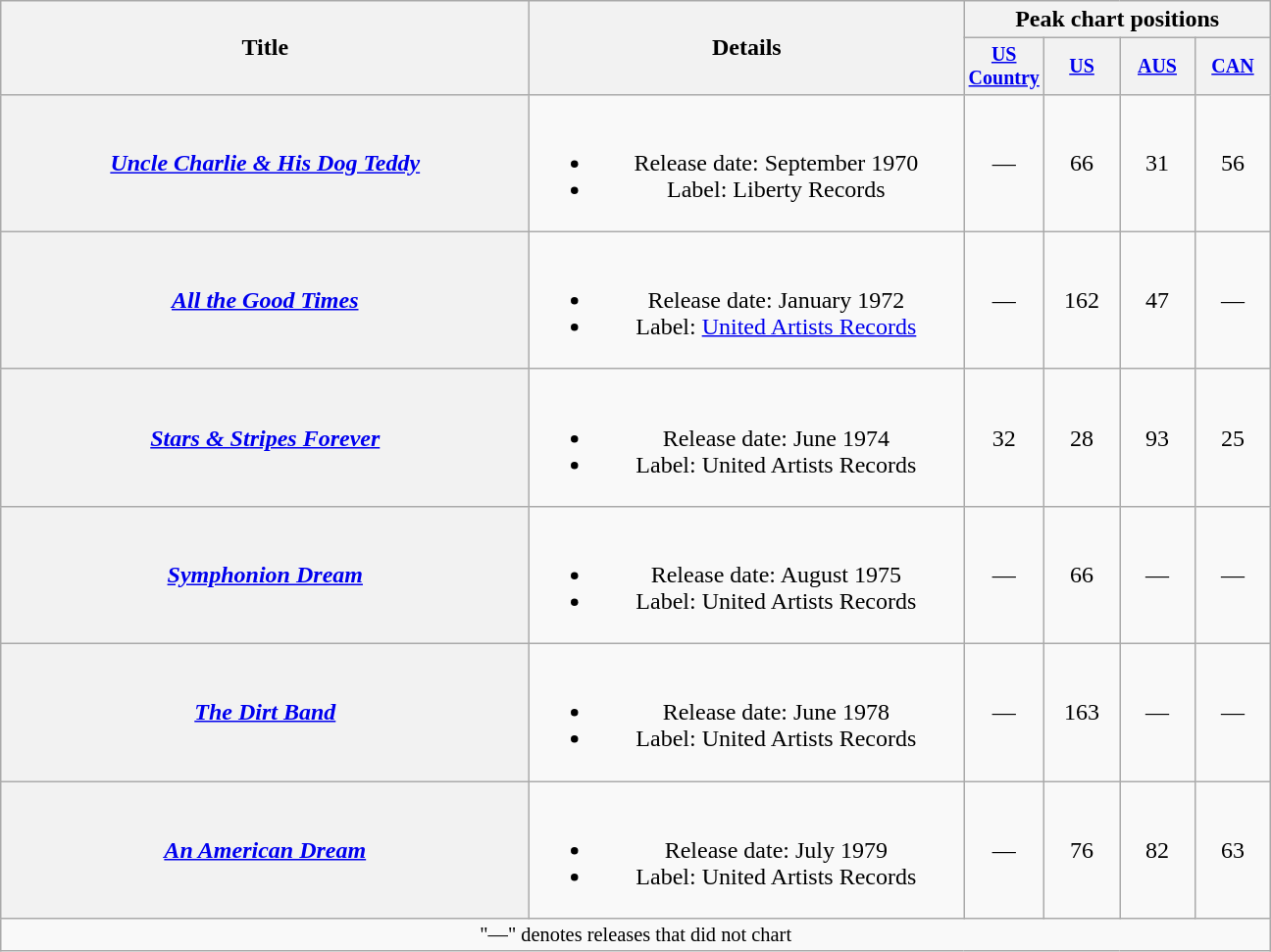<table class="wikitable plainrowheaders" style="text-align:center;">
<tr>
<th rowspan="2" style="width:22em;">Title</th>
<th rowspan="2" style="width:18em;">Details</th>
<th colspan="4">Peak chart positions</th>
</tr>
<tr style="font-size:smaller;">
<th width="45"><a href='#'>US Country</a></th>
<th width="45"><a href='#'>US</a></th>
<th width="45"><a href='#'>AUS</a></th>
<th width="45"><a href='#'>CAN</a></th>
</tr>
<tr>
<th scope="row"><em><a href='#'>Uncle Charlie & His Dog Teddy</a></em></th>
<td><br><ul><li>Release date: September 1970</li><li>Label: Liberty Records</li></ul></td>
<td>—</td>
<td>66</td>
<td>31</td>
<td>56</td>
</tr>
<tr>
<th scope="row"><em><a href='#'>All the Good Times</a></em></th>
<td><br><ul><li>Release date: January 1972</li><li>Label: <a href='#'>United Artists Records</a></li></ul></td>
<td>—</td>
<td>162</td>
<td>47</td>
<td>—</td>
</tr>
<tr>
<th scope="row"><em><a href='#'>Stars & Stripes Forever</a></em></th>
<td><br><ul><li>Release date: June 1974</li><li>Label: United Artists Records</li></ul></td>
<td>32</td>
<td>28</td>
<td>93</td>
<td>25</td>
</tr>
<tr>
<th scope="row"><em><a href='#'>Symphonion Dream</a></em></th>
<td><br><ul><li>Release date: August 1975</li><li>Label: United Artists Records</li></ul></td>
<td>—</td>
<td>66</td>
<td>—</td>
<td>—</td>
</tr>
<tr>
<th scope="row"><em><a href='#'>The Dirt Band</a></em></th>
<td><br><ul><li>Release date: June 1978</li><li>Label: United Artists Records</li></ul></td>
<td>—</td>
<td>163</td>
<td>—</td>
<td>—</td>
</tr>
<tr>
<th scope="row"><em><a href='#'>An American Dream</a></em></th>
<td><br><ul><li>Release date: July 1979</li><li>Label: United Artists Records</li></ul></td>
<td>—</td>
<td>76</td>
<td>82</td>
<td>63</td>
</tr>
<tr>
<td colspan="6" style="font-size:85%">"—" denotes releases that did not chart</td>
</tr>
</table>
